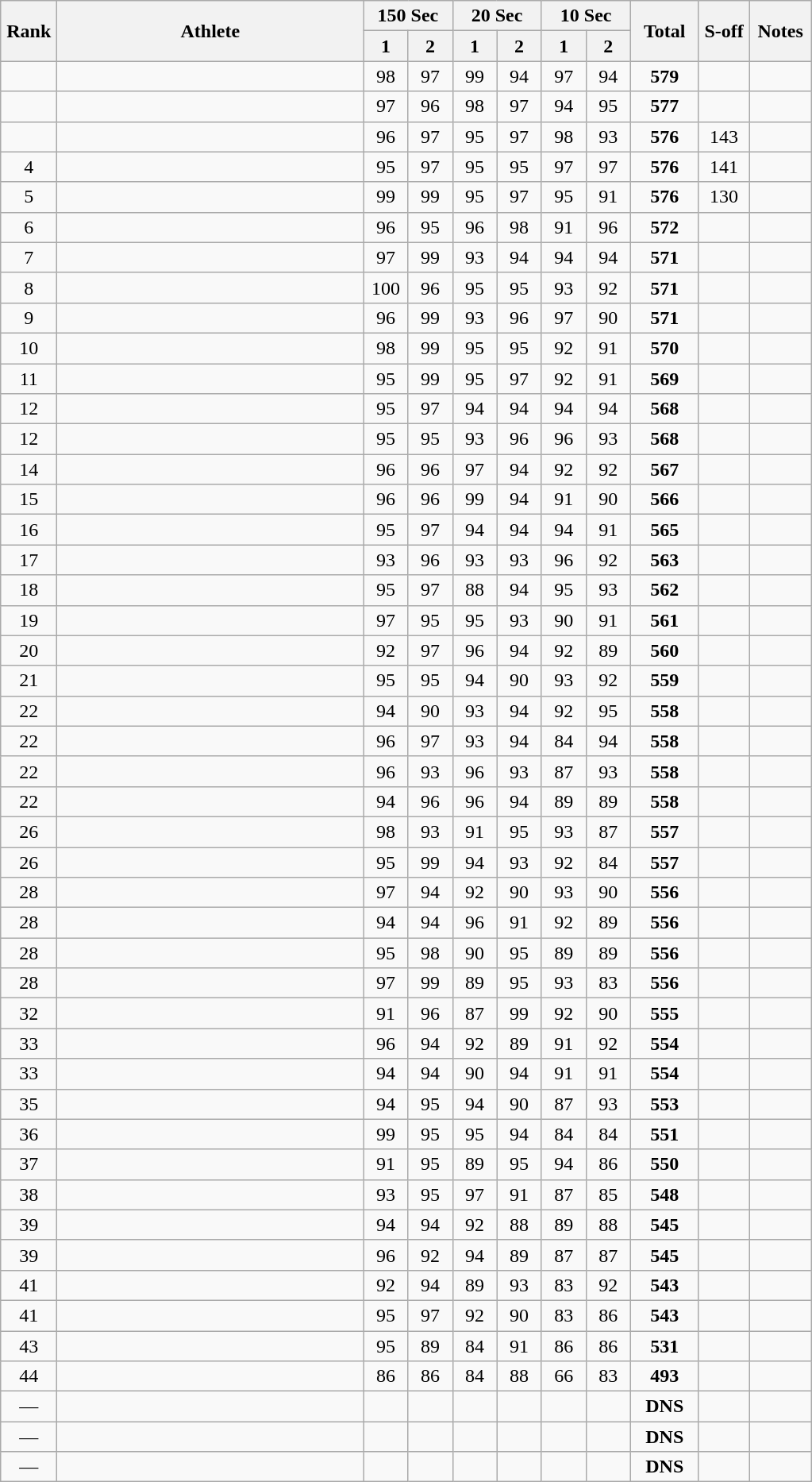<table class="wikitable" style="text-align:center">
<tr>
<th rowspan=2 width=40>Rank</th>
<th rowspan=2 width=250>Athlete</th>
<th colspan=2>150 Sec</th>
<th colspan=2>20 Sec</th>
<th colspan=2>10 Sec</th>
<th rowspan=2 width=50>Total</th>
<th rowspan=2 width=35>S-off</th>
<th rowspan=2 width=45>Notes</th>
</tr>
<tr>
<th width=30>1</th>
<th width=30>2</th>
<th width=30>1</th>
<th width=30>2</th>
<th width=30>1</th>
<th width=30>2</th>
</tr>
<tr>
<td></td>
<td align=left></td>
<td>98</td>
<td>97</td>
<td>99</td>
<td>94</td>
<td>97</td>
<td>94</td>
<td><strong>579</strong></td>
<td></td>
<td></td>
</tr>
<tr>
<td></td>
<td align=left></td>
<td>97</td>
<td>96</td>
<td>98</td>
<td>97</td>
<td>94</td>
<td>95</td>
<td><strong>577</strong></td>
<td></td>
<td></td>
</tr>
<tr>
<td></td>
<td align=left></td>
<td>96</td>
<td>97</td>
<td>95</td>
<td>97</td>
<td>98</td>
<td>93</td>
<td><strong>576</strong></td>
<td>143</td>
<td></td>
</tr>
<tr>
<td>4</td>
<td align=left></td>
<td>95</td>
<td>97</td>
<td>95</td>
<td>95</td>
<td>97</td>
<td>97</td>
<td><strong>576</strong></td>
<td>141</td>
<td></td>
</tr>
<tr>
<td>5</td>
<td align=left></td>
<td>99</td>
<td>99</td>
<td>95</td>
<td>97</td>
<td>95</td>
<td>91</td>
<td><strong>576</strong></td>
<td>130</td>
<td></td>
</tr>
<tr>
<td>6</td>
<td align=left></td>
<td>96</td>
<td>95</td>
<td>96</td>
<td>98</td>
<td>91</td>
<td>96</td>
<td><strong>572</strong></td>
<td></td>
<td></td>
</tr>
<tr>
<td>7</td>
<td align=left></td>
<td>97</td>
<td>99</td>
<td>93</td>
<td>94</td>
<td>94</td>
<td>94</td>
<td><strong>571</strong></td>
<td></td>
<td></td>
</tr>
<tr>
<td>8</td>
<td align=left></td>
<td>100</td>
<td>96</td>
<td>95</td>
<td>95</td>
<td>93</td>
<td>92</td>
<td><strong>571</strong></td>
<td></td>
<td></td>
</tr>
<tr>
<td>9</td>
<td align=left></td>
<td>96</td>
<td>99</td>
<td>93</td>
<td>96</td>
<td>97</td>
<td>90</td>
<td><strong>571</strong></td>
<td></td>
<td></td>
</tr>
<tr>
<td>10</td>
<td align=left></td>
<td>98</td>
<td>99</td>
<td>95</td>
<td>95</td>
<td>92</td>
<td>91</td>
<td><strong>570</strong></td>
<td></td>
<td></td>
</tr>
<tr>
<td>11</td>
<td align=left></td>
<td>95</td>
<td>99</td>
<td>95</td>
<td>97</td>
<td>92</td>
<td>91</td>
<td><strong>569</strong></td>
<td></td>
<td></td>
</tr>
<tr>
<td>12</td>
<td align=left></td>
<td>95</td>
<td>97</td>
<td>94</td>
<td>94</td>
<td>94</td>
<td>94</td>
<td><strong>568</strong></td>
<td></td>
<td></td>
</tr>
<tr>
<td>12</td>
<td align=left></td>
<td>95</td>
<td>95</td>
<td>93</td>
<td>96</td>
<td>96</td>
<td>93</td>
<td><strong>568</strong></td>
<td></td>
<td></td>
</tr>
<tr>
<td>14</td>
<td align=left></td>
<td>96</td>
<td>96</td>
<td>97</td>
<td>94</td>
<td>92</td>
<td>92</td>
<td><strong>567</strong></td>
<td></td>
<td></td>
</tr>
<tr>
<td>15</td>
<td align=left></td>
<td>96</td>
<td>96</td>
<td>99</td>
<td>94</td>
<td>91</td>
<td>90</td>
<td><strong>566</strong></td>
<td></td>
<td></td>
</tr>
<tr>
<td>16</td>
<td align=left></td>
<td>95</td>
<td>97</td>
<td>94</td>
<td>94</td>
<td>94</td>
<td>91</td>
<td><strong>565</strong></td>
<td></td>
<td></td>
</tr>
<tr>
<td>17</td>
<td align=left></td>
<td>93</td>
<td>96</td>
<td>93</td>
<td>93</td>
<td>96</td>
<td>92</td>
<td><strong>563</strong></td>
<td></td>
<td></td>
</tr>
<tr>
<td>18</td>
<td align=left></td>
<td>95</td>
<td>97</td>
<td>88</td>
<td>94</td>
<td>95</td>
<td>93</td>
<td><strong>562</strong></td>
<td></td>
<td></td>
</tr>
<tr>
<td>19</td>
<td align=left></td>
<td>97</td>
<td>95</td>
<td>95</td>
<td>93</td>
<td>90</td>
<td>91</td>
<td><strong>561</strong></td>
<td></td>
<td></td>
</tr>
<tr>
<td>20</td>
<td align=left></td>
<td>92</td>
<td>97</td>
<td>96</td>
<td>94</td>
<td>92</td>
<td>89</td>
<td><strong>560</strong></td>
<td></td>
<td></td>
</tr>
<tr>
<td>21</td>
<td align=left></td>
<td>95</td>
<td>95</td>
<td>94</td>
<td>90</td>
<td>93</td>
<td>92</td>
<td><strong>559</strong></td>
<td></td>
<td></td>
</tr>
<tr>
<td>22</td>
<td align=left></td>
<td>94</td>
<td>90</td>
<td>93</td>
<td>94</td>
<td>92</td>
<td>95</td>
<td><strong>558</strong></td>
<td></td>
<td></td>
</tr>
<tr>
<td>22</td>
<td align=left></td>
<td>96</td>
<td>97</td>
<td>93</td>
<td>94</td>
<td>84</td>
<td>94</td>
<td><strong>558</strong></td>
<td></td>
<td></td>
</tr>
<tr>
<td>22</td>
<td align=left></td>
<td>96</td>
<td>93</td>
<td>96</td>
<td>93</td>
<td>87</td>
<td>93</td>
<td><strong>558</strong></td>
<td></td>
<td></td>
</tr>
<tr>
<td>22</td>
<td align=left></td>
<td>94</td>
<td>96</td>
<td>96</td>
<td>94</td>
<td>89</td>
<td>89</td>
<td><strong>558</strong></td>
<td></td>
<td></td>
</tr>
<tr>
<td>26</td>
<td align=left></td>
<td>98</td>
<td>93</td>
<td>91</td>
<td>95</td>
<td>93</td>
<td>87</td>
<td><strong>557</strong></td>
<td></td>
<td></td>
</tr>
<tr>
<td>26</td>
<td align=left></td>
<td>95</td>
<td>99</td>
<td>94</td>
<td>93</td>
<td>92</td>
<td>84</td>
<td><strong>557</strong></td>
<td></td>
<td></td>
</tr>
<tr>
<td>28</td>
<td align=left></td>
<td>97</td>
<td>94</td>
<td>92</td>
<td>90</td>
<td>93</td>
<td>90</td>
<td><strong>556</strong></td>
<td></td>
<td></td>
</tr>
<tr>
<td>28</td>
<td align=left></td>
<td>94</td>
<td>94</td>
<td>96</td>
<td>91</td>
<td>92</td>
<td>89</td>
<td><strong>556</strong></td>
<td></td>
<td></td>
</tr>
<tr>
<td>28</td>
<td align=left></td>
<td>95</td>
<td>98</td>
<td>90</td>
<td>95</td>
<td>89</td>
<td>89</td>
<td><strong>556</strong></td>
<td></td>
<td></td>
</tr>
<tr>
<td>28</td>
<td align=left></td>
<td>97</td>
<td>99</td>
<td>89</td>
<td>95</td>
<td>93</td>
<td>83</td>
<td><strong>556</strong></td>
<td></td>
<td></td>
</tr>
<tr>
<td>32</td>
<td align=left></td>
<td>91</td>
<td>96</td>
<td>87</td>
<td>99</td>
<td>92</td>
<td>90</td>
<td><strong>555</strong></td>
<td></td>
<td></td>
</tr>
<tr>
<td>33</td>
<td align=left></td>
<td>96</td>
<td>94</td>
<td>92</td>
<td>89</td>
<td>91</td>
<td>92</td>
<td><strong>554</strong></td>
<td></td>
<td></td>
</tr>
<tr>
<td>33</td>
<td align=left></td>
<td>94</td>
<td>94</td>
<td>90</td>
<td>94</td>
<td>91</td>
<td>91</td>
<td><strong>554</strong></td>
<td></td>
<td></td>
</tr>
<tr>
<td>35</td>
<td align=left></td>
<td>94</td>
<td>95</td>
<td>94</td>
<td>90</td>
<td>87</td>
<td>93</td>
<td><strong>553</strong></td>
<td></td>
<td></td>
</tr>
<tr>
<td>36</td>
<td align=left></td>
<td>99</td>
<td>95</td>
<td>95</td>
<td>94</td>
<td>84</td>
<td>84</td>
<td><strong>551</strong></td>
<td></td>
<td></td>
</tr>
<tr>
<td>37</td>
<td align=left></td>
<td>91</td>
<td>95</td>
<td>89</td>
<td>95</td>
<td>94</td>
<td>86</td>
<td><strong>550</strong></td>
<td></td>
<td></td>
</tr>
<tr>
<td>38</td>
<td align=left></td>
<td>93</td>
<td>95</td>
<td>97</td>
<td>91</td>
<td>87</td>
<td>85</td>
<td><strong>548</strong></td>
<td></td>
<td></td>
</tr>
<tr>
<td>39</td>
<td align=left></td>
<td>94</td>
<td>94</td>
<td>92</td>
<td>88</td>
<td>89</td>
<td>88</td>
<td><strong>545</strong></td>
<td></td>
<td></td>
</tr>
<tr>
<td>39</td>
<td align=left></td>
<td>96</td>
<td>92</td>
<td>94</td>
<td>89</td>
<td>87</td>
<td>87</td>
<td><strong>545</strong></td>
<td></td>
<td></td>
</tr>
<tr>
<td>41</td>
<td align=left></td>
<td>92</td>
<td>94</td>
<td>89</td>
<td>93</td>
<td>83</td>
<td>92</td>
<td><strong>543</strong></td>
<td></td>
<td></td>
</tr>
<tr>
<td>41</td>
<td align=left></td>
<td>95</td>
<td>97</td>
<td>92</td>
<td>90</td>
<td>83</td>
<td>86</td>
<td><strong>543</strong></td>
<td></td>
<td></td>
</tr>
<tr>
<td>43</td>
<td align=left></td>
<td>95</td>
<td>89</td>
<td>84</td>
<td>91</td>
<td>86</td>
<td>86</td>
<td><strong>531</strong></td>
<td></td>
<td></td>
</tr>
<tr>
<td>44</td>
<td align=left></td>
<td>86</td>
<td>86</td>
<td>84</td>
<td>88</td>
<td>66</td>
<td>83</td>
<td><strong>493</strong></td>
<td></td>
<td></td>
</tr>
<tr>
<td>—</td>
<td align=left></td>
<td></td>
<td></td>
<td></td>
<td></td>
<td></td>
<td></td>
<td><strong>DNS</strong></td>
<td></td>
<td></td>
</tr>
<tr>
<td>—</td>
<td align=left></td>
<td></td>
<td></td>
<td></td>
<td></td>
<td></td>
<td></td>
<td><strong>DNS</strong></td>
<td></td>
<td></td>
</tr>
<tr>
<td>—</td>
<td align=left></td>
<td></td>
<td></td>
<td></td>
<td></td>
<td></td>
<td></td>
<td><strong>DNS</strong></td>
<td></td>
<td></td>
</tr>
</table>
